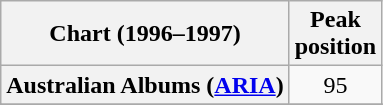<table class="wikitable plainrowheaders sortable" style="text-align:center;">
<tr>
<th scope="col">Chart (1996–1997)</th>
<th scope="col">Peak<br>position</th>
</tr>
<tr>
<th scope="row">Australian Albums (<a href='#'>ARIA</a>)</th>
<td>95</td>
</tr>
<tr>
</tr>
<tr>
</tr>
<tr>
</tr>
<tr>
</tr>
<tr>
</tr>
<tr>
</tr>
<tr>
</tr>
<tr>
</tr>
<tr>
</tr>
</table>
